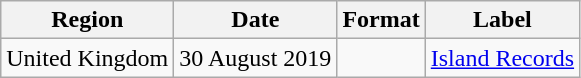<table class="wikitable">
<tr>
<th>Region</th>
<th>Date</th>
<th>Format</th>
<th>Label</th>
</tr>
<tr>
<td>United Kingdom</td>
<td>30 August 2019</td>
<td></td>
<td><a href='#'>Island Records</a></td>
</tr>
</table>
